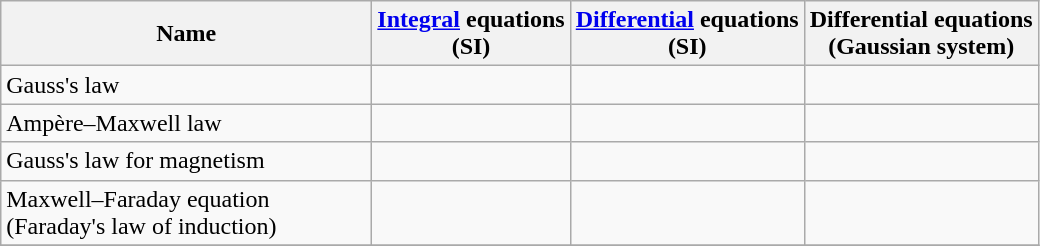<table class="wikitable">
<tr>
<th scope="col" style="width: 15em;">Name</th>
<th scope="col"><a href='#'>Integral</a> equations<br> (SI)</th>
<th scope="col"><a href='#'>Differential</a> equations<br> (SI)</th>
<th scope="col">Differential equations<br> (Gaussian system)</th>
</tr>
<tr>
<td>Gauss's law</td>
<td></td>
<td></td>
<td></td>
</tr>
<tr>
<td>Ampère–Maxwell law</td>
<td></td>
<td></td>
<td></td>
</tr>
<tr>
<td>Gauss's law for magnetism</td>
<td></td>
<td></td>
<td></td>
</tr>
<tr>
<td>Maxwell–Faraday equation (Faraday's law of induction)</td>
<td></td>
<td></td>
<td></td>
</tr>
<tr>
</tr>
</table>
